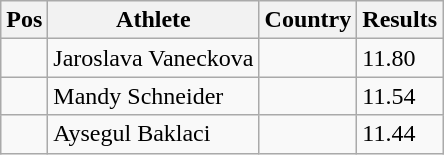<table class="wikitable">
<tr>
<th>Pos</th>
<th>Athlete</th>
<th>Country</th>
<th>Results</th>
</tr>
<tr>
<td align="center"></td>
<td>Jaroslava Vaneckova</td>
<td></td>
<td>11.80</td>
</tr>
<tr>
<td align="center"></td>
<td>Mandy Schneider</td>
<td></td>
<td>11.54</td>
</tr>
<tr>
<td align="center"></td>
<td>Aysegul Baklaci</td>
<td></td>
<td>11.44</td>
</tr>
</table>
